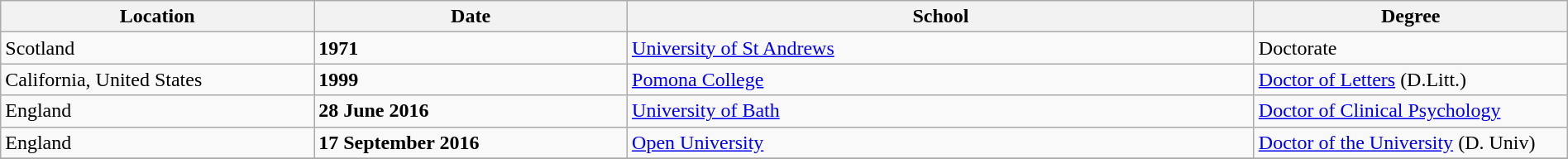<table class="wikitable" style="width:100%;">
<tr>
<th style="width:20%;">Location</th>
<th style="width:20%;">Date</th>
<th style="width:40%;">School</th>
<th style="width:20%;">Degree</th>
</tr>
<tr>
<td>Scotland</td>
<td><strong>1971</strong></td>
<td><a href='#'>University of St Andrews</a></td>
<td>Doctorate</td>
</tr>
<tr>
<td>California, United States</td>
<td><strong>1999</strong></td>
<td><a href='#'>Pomona College</a></td>
<td><a href='#'>Doctor of Letters</a> (D.Litt.)</td>
</tr>
<tr>
<td>England</td>
<td><strong>28 June 2016</strong></td>
<td><a href='#'>University of Bath</a></td>
<td><a href='#'>Doctor of Clinical Psychology</a></td>
</tr>
<tr>
<td>England</td>
<td><strong>17 September 2016</strong></td>
<td><a href='#'>Open University</a></td>
<td><a href='#'>Doctor of the University</a> (D. Univ)</td>
</tr>
<tr>
</tr>
</table>
